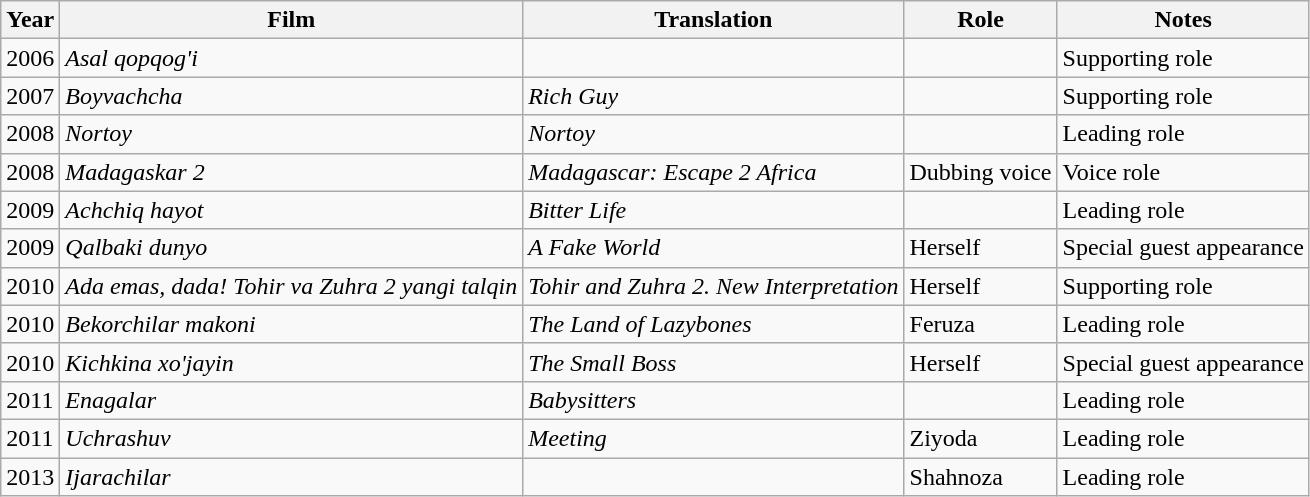<table class="wikitable sortable">
<tr>
<th>Year</th>
<th>Film</th>
<th>Translation</th>
<th class = "unsortable">Role</th>
<th class = "unsortable">Notes</th>
</tr>
<tr>
<td>2006</td>
<td><em>Asal qopqog'i</em></td>
<td></td>
<td></td>
<td>Supporting role</td>
</tr>
<tr>
<td>2007</td>
<td><em>Boyvachcha</em></td>
<td><em>Rich Guy</em></td>
<td></td>
<td>Supporting role</td>
</tr>
<tr>
<td>2008</td>
<td><em>Nortoy</em></td>
<td><em>Nortoy</em></td>
<td></td>
<td>Leading role</td>
</tr>
<tr>
<td>2008</td>
<td><em>Madagaskar 2</em></td>
<td><em>Madagascar: Escape 2 Africa</em></td>
<td>Dubbing voice</td>
<td>Voice role</td>
</tr>
<tr>
<td>2009</td>
<td><em>Achchiq hayot</em></td>
<td><em>Bitter Life</em></td>
<td></td>
<td>Leading role</td>
</tr>
<tr>
<td>2009</td>
<td><em>Qalbaki dunyo</em></td>
<td><em>A Fake World</em></td>
<td>Herself</td>
<td>Special guest appearance</td>
</tr>
<tr>
<td>2010</td>
<td><em>Ada emas, dada! Tohir va Zuhra 2 yangi talqin</em></td>
<td><em>Tohir and Zuhra 2. New Interpretation</em></td>
<td>Herself</td>
<td>Supporting role</td>
</tr>
<tr>
<td>2010</td>
<td><em>Bekorchilar makoni</em></td>
<td><em>The Land of Lazybones</em></td>
<td>Feruza</td>
<td>Leading role</td>
</tr>
<tr>
<td>2010</td>
<td><em>Kichkina xo'jayin</em></td>
<td><em>The Small Boss</em></td>
<td>Herself</td>
<td>Special guest appearance</td>
</tr>
<tr>
<td>2011</td>
<td><em>Enagalar</em></td>
<td><em>Babysitters</em></td>
<td></td>
<td>Leading role</td>
</tr>
<tr>
<td>2011</td>
<td><em>Uchrashuv</em></td>
<td><em>Meeting</em></td>
<td>Ziyoda</td>
<td>Leading role</td>
</tr>
<tr>
<td>2013</td>
<td><em>Ijarachilar</em></td>
<td></td>
<td>Shahnoza</td>
<td>Leading role</td>
</tr>
</table>
